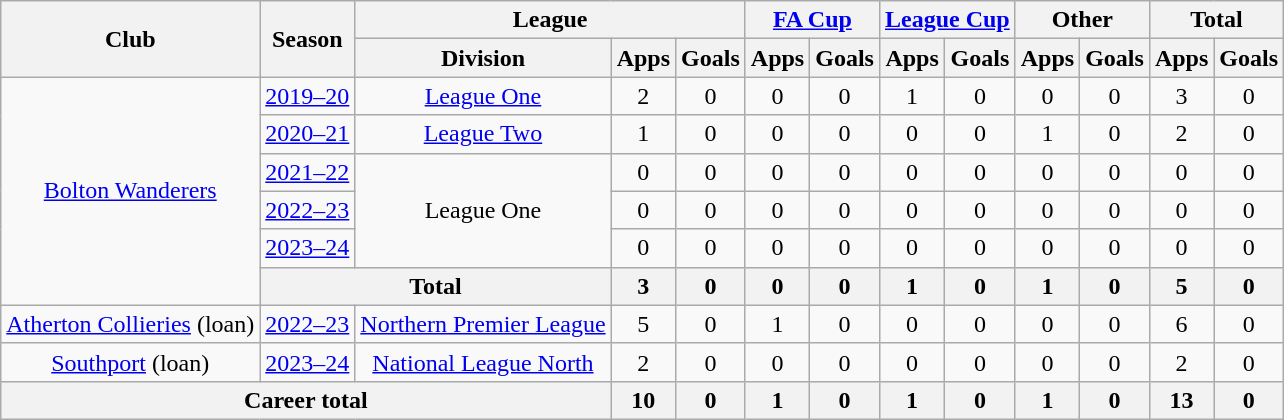<table class="wikitable" style="text-align: center">
<tr>
<th rowspan="2">Club</th>
<th rowspan="2">Season</th>
<th colspan="3">League</th>
<th colspan="2"><a href='#'>FA Cup</a></th>
<th colspan="2"><a href='#'>League Cup</a></th>
<th colspan="2">Other</th>
<th colspan="2">Total</th>
</tr>
<tr>
<th>Division</th>
<th>Apps</th>
<th>Goals</th>
<th>Apps</th>
<th>Goals</th>
<th>Apps</th>
<th>Goals</th>
<th>Apps</th>
<th>Goals</th>
<th>Apps</th>
<th>Goals</th>
</tr>
<tr>
<td rowspan="6"><a href='#'>Bolton Wanderers</a></td>
<td><a href='#'>2019–20</a></td>
<td><a href='#'>League One</a></td>
<td>2</td>
<td>0</td>
<td>0</td>
<td>0</td>
<td>1</td>
<td>0</td>
<td>0</td>
<td>0</td>
<td>3</td>
<td>0</td>
</tr>
<tr>
<td><a href='#'>2020–21</a></td>
<td><a href='#'>League Two</a></td>
<td>1</td>
<td>0</td>
<td>0</td>
<td>0</td>
<td>0</td>
<td>0</td>
<td>1</td>
<td>0</td>
<td>2</td>
<td>0</td>
</tr>
<tr>
<td><a href='#'>2021–22</a></td>
<td rowspan="3">League One</td>
<td>0</td>
<td>0</td>
<td>0</td>
<td>0</td>
<td>0</td>
<td>0</td>
<td>0</td>
<td>0</td>
<td>0</td>
<td>0</td>
</tr>
<tr>
<td><a href='#'>2022–23</a></td>
<td>0</td>
<td>0</td>
<td>0</td>
<td>0</td>
<td>0</td>
<td>0</td>
<td>0</td>
<td>0</td>
<td>0</td>
<td>0</td>
</tr>
<tr>
<td><a href='#'>2023–24</a></td>
<td>0</td>
<td>0</td>
<td>0</td>
<td>0</td>
<td>0</td>
<td>0</td>
<td>0</td>
<td>0</td>
<td>0</td>
<td>0</td>
</tr>
<tr>
<th colspan=2>Total</th>
<th>3</th>
<th>0</th>
<th>0</th>
<th>0</th>
<th>1</th>
<th>0</th>
<th>1</th>
<th>0</th>
<th>5</th>
<th>0</th>
</tr>
<tr>
<td><a href='#'>Atherton Collieries</a> (loan)</td>
<td><a href='#'>2022–23</a></td>
<td><a href='#'>Northern Premier League</a></td>
<td>5</td>
<td>0</td>
<td>1</td>
<td>0</td>
<td>0</td>
<td>0</td>
<td>0</td>
<td>0</td>
<td>6</td>
<td>0</td>
</tr>
<tr>
<td><a href='#'>Southport</a> (loan)</td>
<td><a href='#'>2023–24</a></td>
<td><a href='#'>National League North</a></td>
<td>2</td>
<td>0</td>
<td>0</td>
<td>0</td>
<td>0</td>
<td>0</td>
<td>0</td>
<td>0</td>
<td>2</td>
<td>0</td>
</tr>
<tr>
<th colspan="3">Career total</th>
<th>10</th>
<th>0</th>
<th>1</th>
<th>0</th>
<th>1</th>
<th>0</th>
<th>1</th>
<th>0</th>
<th>13</th>
<th>0</th>
</tr>
</table>
